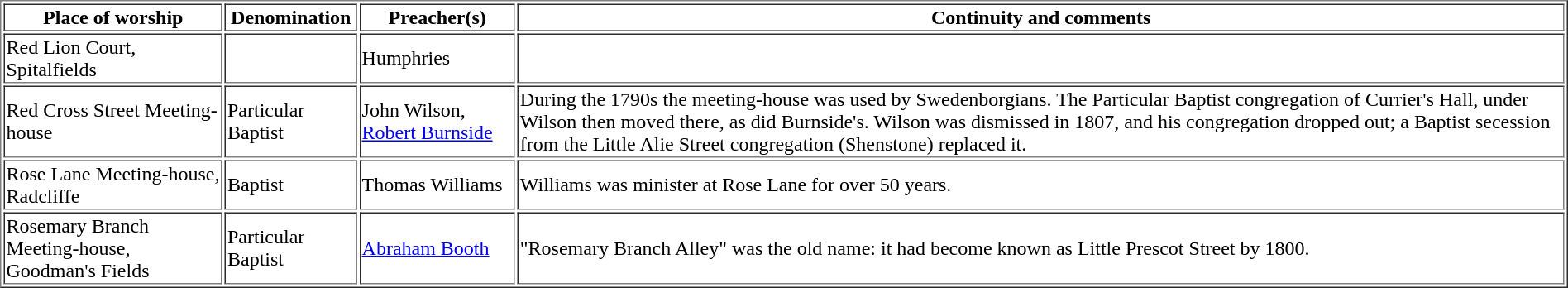<table border=1>
<tr>
<th>Place of worship</th>
<th>Denomination</th>
<th>Preacher(s)</th>
<th>Continuity and comments</th>
</tr>
<tr>
<td>Red Lion Court, Spitalfields</td>
<td></td>
<td>Humphries</td>
<td></td>
</tr>
<tr>
<td>Red Cross Street Meeting-house</td>
<td>Particular Baptist</td>
<td>John Wilson, <a href='#'>Robert Burnside</a></td>
<td>During the 1790s the meeting-house was used by Swedenborgians. The Particular Baptist congregation of Currier's Hall, under Wilson then moved there, as did Burnside's. Wilson was dismissed in 1807, and his congregation dropped out; a Baptist secession from the Little Alie Street congregation (Shenstone) replaced it.</td>
</tr>
<tr>
<td>Rose Lane Meeting-house, Radcliffe</td>
<td>Baptist</td>
<td>Thomas Williams</td>
<td>Williams was minister at Rose Lane for over 50 years.</td>
</tr>
<tr>
<td>Rosemary Branch Meeting-house, Goodman's Fields</td>
<td>Particular Baptist</td>
<td><a href='#'>Abraham Booth</a></td>
<td>"Rosemary Branch Alley" was the old name: it had become known as Little Prescot Street by 1800.</td>
</tr>
</table>
